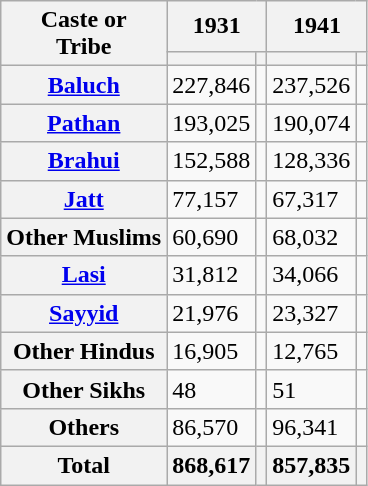<table class="wikitable sortable">
<tr>
<th rowspan="2">Caste or<br>Tribe</th>
<th colspan="2">1931</th>
<th colspan="2">1941</th>
</tr>
<tr>
<th><a href='#'></a></th>
<th></th>
<th></th>
<th></th>
</tr>
<tr>
<th><a href='#'>Baluch</a></th>
<td>227,846</td>
<td></td>
<td>237,526</td>
<td></td>
</tr>
<tr>
<th><a href='#'>Pathan</a></th>
<td>193,025</td>
<td></td>
<td>190,074</td>
<td></td>
</tr>
<tr>
<th><a href='#'>Brahui</a></th>
<td>152,588</td>
<td></td>
<td>128,336</td>
<td></td>
</tr>
<tr>
<th><a href='#'>Jatt</a></th>
<td>77,157</td>
<td></td>
<td>67,317</td>
<td></td>
</tr>
<tr>
<th>Other Muslims</th>
<td>60,690</td>
<td></td>
<td>68,032</td>
<td></td>
</tr>
<tr>
<th><a href='#'>Lasi</a></th>
<td>31,812</td>
<td></td>
<td>34,066</td>
<td></td>
</tr>
<tr>
<th><a href='#'>Sayyid</a></th>
<td>21,976</td>
<td></td>
<td>23,327</td>
<td></td>
</tr>
<tr>
<th>Other Hindus</th>
<td>16,905</td>
<td></td>
<td>12,765</td>
<td></td>
</tr>
<tr>
<th>Other Sikhs</th>
<td>48</td>
<td></td>
<td>51</td>
<td></td>
</tr>
<tr>
<th>Others</th>
<td>86,570</td>
<td></td>
<td>96,341</td>
<td></td>
</tr>
<tr>
<th>Total</th>
<th>868,617</th>
<th></th>
<th>857,835</th>
<th></th>
</tr>
</table>
